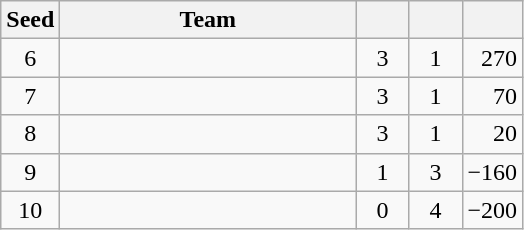<table class="wikitable" style="text-align:center;">
<tr>
<th width="28px">Seed</th>
<th width="190px">Team</th>
<th width="28px"></th>
<th width="28px"></th>
<th width="28px"></th>
</tr>
<tr>
<td>6</td>
<td style="text-align:left;"></td>
<td>3</td>
<td>1</td>
<td style="text-align:right;">270</td>
</tr>
<tr>
<td>7</td>
<td style="text-align:left;"></td>
<td>3</td>
<td>1</td>
<td style="text-align:right;">70</td>
</tr>
<tr>
<td>8</td>
<td style="text-align:left;"></td>
<td>3</td>
<td>1</td>
<td style="text-align:right;">20</td>
</tr>
<tr>
<td>9</td>
<td style="text-align:left;"></td>
<td>1</td>
<td>3</td>
<td style="text-align:right;">−160</td>
</tr>
<tr>
<td>10</td>
<td style="text-align:left;"></td>
<td>0</td>
<td>4</td>
<td style="text-align:right;">−200</td>
</tr>
</table>
